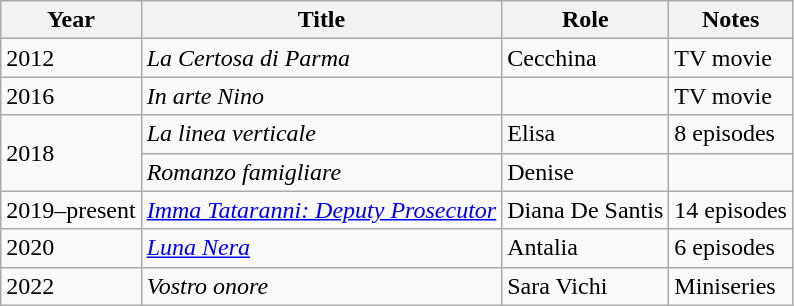<table class="wikitable plainrowheaders sortable">
<tr>
<th scope="col">Year</th>
<th scope="col">Title</th>
<th scope="col">Role</th>
<th scope="col" class="unsortable">Notes</th>
</tr>
<tr>
<td>2012</td>
<td><em>La Certosa di Parma</em></td>
<td>Cecchina</td>
<td>TV movie</td>
</tr>
<tr>
<td>2016</td>
<td><em>In arte Nino</em></td>
<td></td>
<td>TV movie</td>
</tr>
<tr>
<td rowspan="2">2018</td>
<td><em>La linea verticale</em></td>
<td>Elisa</td>
<td>8 episodes</td>
</tr>
<tr>
<td><em>Romanzo famigliare</em></td>
<td>Denise</td>
<td></td>
</tr>
<tr>
<td>2019–present</td>
<td><em><a href='#'>Imma Tataranni: Deputy Prosecutor</a></em></td>
<td>Diana De Santis</td>
<td>14 episodes</td>
</tr>
<tr>
<td>2020</td>
<td><em><a href='#'>Luna Nera</a></em></td>
<td>Antalia</td>
<td>6 episodes</td>
</tr>
<tr>
<td>2022</td>
<td><em>Vostro onore</em></td>
<td>Sara Vichi</td>
<td>Miniseries</td>
</tr>
</table>
